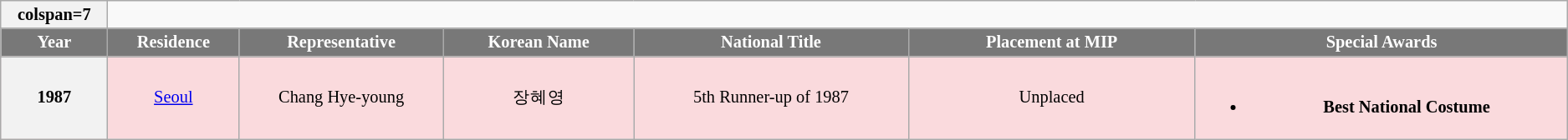<table class="wikitable sortable" style="font-size: 85%; text-align:center">
<tr>
<th>colspan=7 </th>
</tr>
<tr>
<th width="80" style="background-color:#787878;color:#FFFFFF;">Year</th>
<th width="100" style="background-color:#787878;color:#FFFFFF;">Residence</th>
<th width="160" style="background-color:#787878;color:#FFFFFF;">Representative</th>
<th width="150" style="background-color:#787878;color:#FFFFFF;">Korean Name</th>
<th width="220" style="background-color:#787878;color:#FFFFFF;">National Title</th>
<th width="230" style="background-color:#787878;color:#FFFFFF;">Placement at MIP</th>
<th width="300" style="background-color:#787878;color:#FFFFFF;">Special Awards</th>
</tr>
<tr style="background-color:#FADADD;: bold">
<th>1987</th>
<td><a href='#'>Seoul</a></td>
<td>Chang Hye-young</td>
<td>장혜영</td>
<td>5th Runner-up of 1987</td>
<td>Unplaced</td>
<td><br><ul><li><strong>Best National Costume</strong></li></ul></td>
</tr>
</table>
